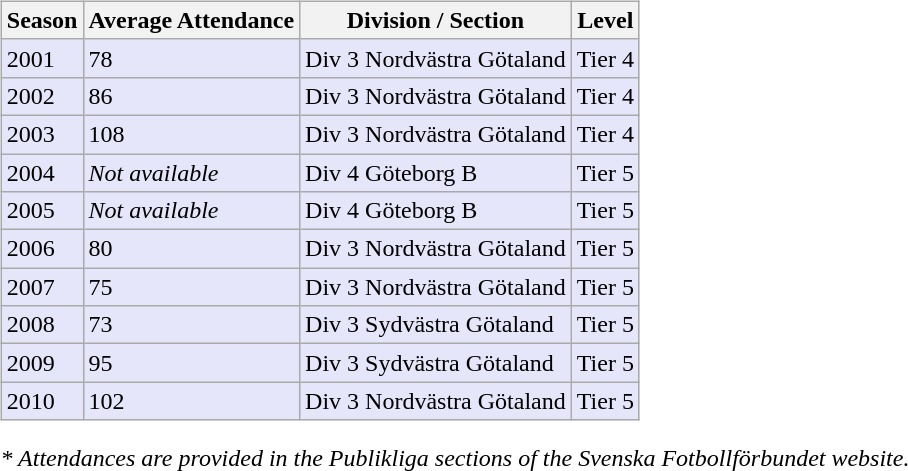<table>
<tr>
<td valign="top" width=0%><br><table class="wikitable">
<tr style="background:#f0f6fa;">
<th><strong>Season</strong></th>
<th><strong>Average Attendance</strong></th>
<th><strong>Division / Section</strong></th>
<th><strong>Level</strong></th>
</tr>
<tr>
<td style="background:#E6E6FA;">2001</td>
<td style="background:#E6E6FA;">78</td>
<td style="background:#E6E6FA;">Div 3 Nordvästra Götaland</td>
<td style="background:#E6E6FA;">Tier 4</td>
</tr>
<tr>
<td style="background:#E6E6FA;">2002</td>
<td style="background:#E6E6FA;">86</td>
<td style="background:#E6E6FA;">Div 3 Nordvästra Götaland</td>
<td style="background:#E6E6FA;">Tier 4</td>
</tr>
<tr>
<td style="background:#E6E6FA;">2003</td>
<td style="background:#E6E6FA;">108</td>
<td style="background:#E6E6FA;">Div 3 Nordvästra Götaland</td>
<td style="background:#E6E6FA;">Tier 4</td>
</tr>
<tr>
<td style="background:#E6E6FA;">2004</td>
<td style="background:#E6E6FA;"><em>Not available</em></td>
<td style="background:#E6E6FA;">Div 4 Göteborg B</td>
<td style="background:#E6E6FA;">Tier 5</td>
</tr>
<tr>
<td style="background:#E6E6FA;">2005</td>
<td style="background:#E6E6FA;"><em>Not available</em></td>
<td style="background:#E6E6FA;">Div 4 Göteborg B</td>
<td style="background:#E6E6FA;">Tier 5</td>
</tr>
<tr>
<td style="background:#E6E6FA;">2006</td>
<td style="background:#E6E6FA;">80</td>
<td style="background:#E6E6FA;">Div 3 Nordvästra Götaland</td>
<td style="background:#E6E6FA;">Tier 5</td>
</tr>
<tr>
<td style="background:#E6E6FA;">2007</td>
<td style="background:#E6E6FA;">75</td>
<td style="background:#E6E6FA;">Div 3 Nordvästra Götaland</td>
<td style="background:#E6E6FA;">Tier 5</td>
</tr>
<tr>
<td style="background:#E6E6FA;">2008</td>
<td style="background:#E6E6FA;">73</td>
<td style="background:#E6E6FA;">Div 3 Sydvästra Götaland</td>
<td style="background:#E6E6FA;">Tier 5</td>
</tr>
<tr>
<td style="background:#E6E6FA;">2009</td>
<td style="background:#E6E6FA;">95</td>
<td style="background:#E6E6FA;">Div 3 Sydvästra Götaland</td>
<td style="background:#E6E6FA;">Tier 5</td>
</tr>
<tr>
<td style="background:#E6E6FA;">2010</td>
<td style="background:#E6E6FA;">102</td>
<td style="background:#E6E6FA;">Div 3 Nordvästra Götaland</td>
<td style="background:#E6E6FA;">Tier 5</td>
</tr>
</table>
<em>* Attendances are provided in the Publikliga sections of the Svenska Fotbollförbundet website.</em> 
</td>
</tr>
</table>
